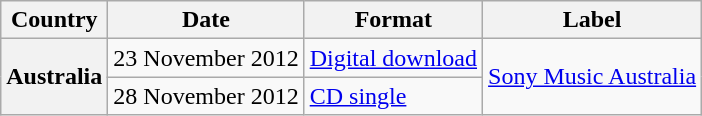<table class="wikitable plainrowheaders">
<tr>
<th scope="col">Country</th>
<th scope="col">Date</th>
<th scope="col">Format</th>
<th scope="col">Label</th>
</tr>
<tr>
<th scope="row" rowspan="2">Australia</th>
<td>23 November 2012</td>
<td><a href='#'>Digital download</a></td>
<td rowspan="2"><a href='#'>Sony Music Australia</a></td>
</tr>
<tr>
<td>28 November 2012</td>
<td><a href='#'>CD single</a></td>
</tr>
</table>
